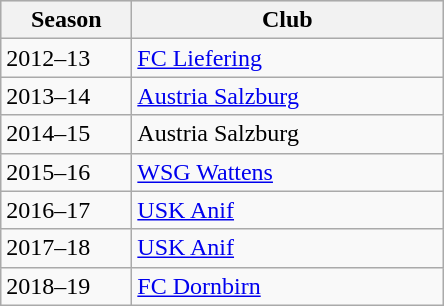<table class="wikitable">
<tr align="center" style="background:#dfdfdf">
<th width="80">Season</th>
<th width="200">Club</th>
</tr>
<tr>
<td>2012–13</td>
<td><a href='#'>FC Liefering</a></td>
</tr>
<tr>
<td>2013–14</td>
<td><a href='#'>Austria Salzburg</a></td>
</tr>
<tr>
<td>2014–15</td>
<td>Austria Salzburg</td>
</tr>
<tr>
<td>2015–16</td>
<td><a href='#'>WSG Wattens</a></td>
</tr>
<tr>
<td>2016–17</td>
<td><a href='#'>USK Anif</a></td>
</tr>
<tr>
<td>2017–18</td>
<td><a href='#'>USK Anif</a></td>
</tr>
<tr>
<td>2018–19</td>
<td><a href='#'>FC Dornbirn</a></td>
</tr>
</table>
